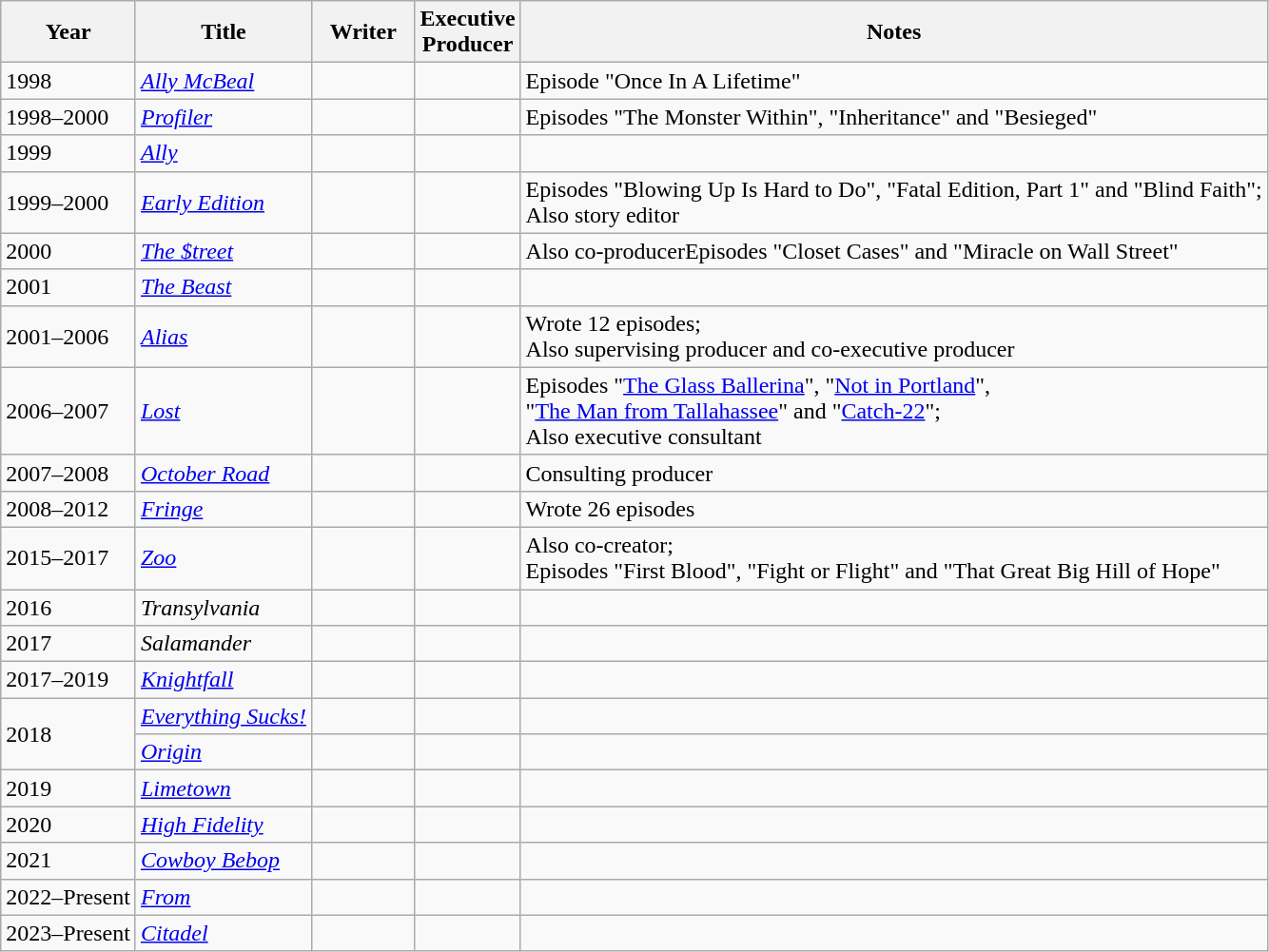<table class="wikitable"">
<tr>
<th>Year</th>
<th>Title</th>
<th width="65">Writer</th>
<th>Executive<br>Producer</th>
<th>Notes</th>
</tr>
<tr>
<td>1998</td>
<td><em><a href='#'>Ally McBeal</a></em></td>
<td></td>
<td></td>
<td>Episode "Once In A Lifetime"</td>
</tr>
<tr>
<td>1998–2000</td>
<td><em><a href='#'>Profiler</a></em></td>
<td></td>
<td></td>
<td>Episodes "The Monster Within", "Inheritance" and "Besieged"</td>
</tr>
<tr>
<td>1999</td>
<td><em><a href='#'>Ally</a></em></td>
<td></td>
<td></td>
<td></td>
</tr>
<tr>
<td>1999–2000</td>
<td><em><a href='#'>Early Edition</a></em></td>
<td></td>
<td></td>
<td>Episodes "Blowing Up Is Hard to Do", "Fatal Edition, Part 1"	and "Blind Faith";<br>Also story editor</td>
</tr>
<tr>
<td>2000</td>
<td><em><a href='#'>The $treet</a></em></td>
<td></td>
<td></td>
<td>Also co-producerEpisodes "Closet Cases" and "Miracle on Wall Street"</td>
</tr>
<tr>
<td>2001</td>
<td><em><a href='#'>The Beast</a></em></td>
<td></td>
<td></td>
<td></td>
</tr>
<tr>
<td>2001–2006</td>
<td><em><a href='#'>Alias</a></em></td>
<td></td>
<td></td>
<td>Wrote 12 episodes;<br>Also supervising producer and co-executive producer</td>
</tr>
<tr>
<td>2006–2007</td>
<td><em><a href='#'>Lost</a></em></td>
<td></td>
<td></td>
<td>Episodes "<a href='#'>The Glass Ballerina</a>", "<a href='#'>Not in Portland</a>",<br>"<a href='#'>The Man from Tallahassee</a>" and "<a href='#'>Catch-22</a>";<br>Also executive consultant</td>
</tr>
<tr>
<td>2007–2008</td>
<td><em><a href='#'>October Road</a></em></td>
<td></td>
<td></td>
<td>Consulting producer</td>
</tr>
<tr>
<td>2008–2012</td>
<td><em><a href='#'>Fringe</a></em></td>
<td></td>
<td></td>
<td>Wrote 26 episodes</td>
</tr>
<tr>
<td>2015–2017</td>
<td><em><a href='#'>Zoo</a></em></td>
<td></td>
<td></td>
<td>Also co-creator;<br>Episodes "First Blood", "Fight or Flight" and "That Great Big Hill of Hope"</td>
</tr>
<tr>
<td>2016</td>
<td><em>Transylvania</em></td>
<td></td>
<td></td>
<td></td>
</tr>
<tr>
<td>2017</td>
<td><em>Salamander</em></td>
<td></td>
<td></td>
<td></td>
</tr>
<tr>
<td>2017–2019</td>
<td><em><a href='#'>Knightfall</a></em></td>
<td></td>
<td></td>
<td></td>
</tr>
<tr>
<td rowspan=2>2018</td>
<td><em><a href='#'>Everything Sucks!</a></em></td>
<td></td>
<td></td>
<td></td>
</tr>
<tr>
<td><em><a href='#'>Origin</a></em></td>
<td></td>
<td></td>
<td></td>
</tr>
<tr>
<td>2019</td>
<td><em><a href='#'>Limetown</a></em></td>
<td></td>
<td></td>
<td></td>
</tr>
<tr>
<td>2020</td>
<td><em><a href='#'>High Fidelity</a></em></td>
<td></td>
<td></td>
<td></td>
</tr>
<tr>
<td>2021</td>
<td><em><a href='#'>Cowboy Bebop</a></em></td>
<td></td>
<td></td>
<td></td>
</tr>
<tr>
<td>2022–Present</td>
<td><em><a href='#'>From</a></em></td>
<td></td>
<td></td>
<td></td>
</tr>
<tr>
<td>2023–Present</td>
<td><em><a href='#'>Citadel</a></em></td>
<td></td>
<td></td>
<td></td>
</tr>
</table>
